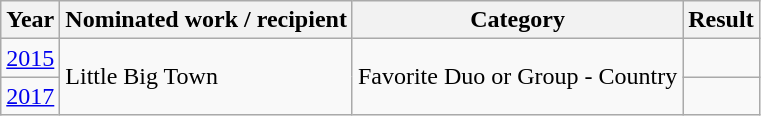<table class="wikitable">
<tr>
<th>Year</th>
<th>Nominated work / recipient</th>
<th>Category</th>
<th>Result</th>
</tr>
<tr>
<td><a href='#'>2015</a></td>
<td rowspan=2>Little Big Town</td>
<td rowspan=2>Favorite Duo or Group - Country</td>
<td></td>
</tr>
<tr>
<td><a href='#'>2017</a></td>
<td></td>
</tr>
</table>
